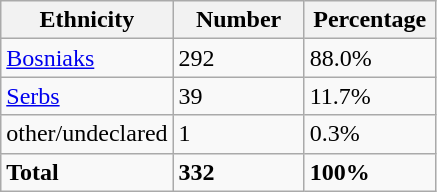<table class="wikitable">
<tr>
<th width="100px">Ethnicity</th>
<th width="80px">Number</th>
<th width="80px">Percentage</th>
</tr>
<tr>
<td><a href='#'>Bosniaks</a></td>
<td>292</td>
<td>88.0%</td>
</tr>
<tr>
<td><a href='#'>Serbs</a></td>
<td>39</td>
<td>11.7%</td>
</tr>
<tr>
<td>other/undeclared</td>
<td>1</td>
<td>0.3%</td>
</tr>
<tr>
<td><strong>Total</strong></td>
<td><strong>332</strong></td>
<td><strong>100%</strong></td>
</tr>
</table>
